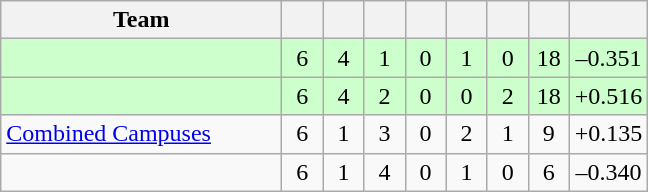<table class="wikitable" style="text-align:center">
<tr>
<th width=180>Team</th>
<th width=20></th>
<th width=20></th>
<th width=20></th>
<th width=20></th>
<th width=20></th>
<th width=20></th>
<th width=20></th>
<th width=45></th>
</tr>
<tr style="background:#cfc">
<td align="left"></td>
<td>6</td>
<td>4</td>
<td>1</td>
<td>0</td>
<td>1</td>
<td>0</td>
<td>18</td>
<td>–0.351</td>
</tr>
<tr style="background:#cfc">
<td align="left"></td>
<td>6</td>
<td>4</td>
<td>2</td>
<td>0</td>
<td>0</td>
<td>2</td>
<td>18</td>
<td>+0.516</td>
</tr>
<tr>
<td align="left"> <a href='#'>Combined Campuses</a></td>
<td>6</td>
<td>1</td>
<td>3</td>
<td>0</td>
<td>2</td>
<td>1</td>
<td>9</td>
<td>+0.135</td>
</tr>
<tr>
<td align="left"></td>
<td>6</td>
<td>1</td>
<td>4</td>
<td>0</td>
<td>1</td>
<td>0</td>
<td>6</td>
<td>–0.340</td>
</tr>
</table>
